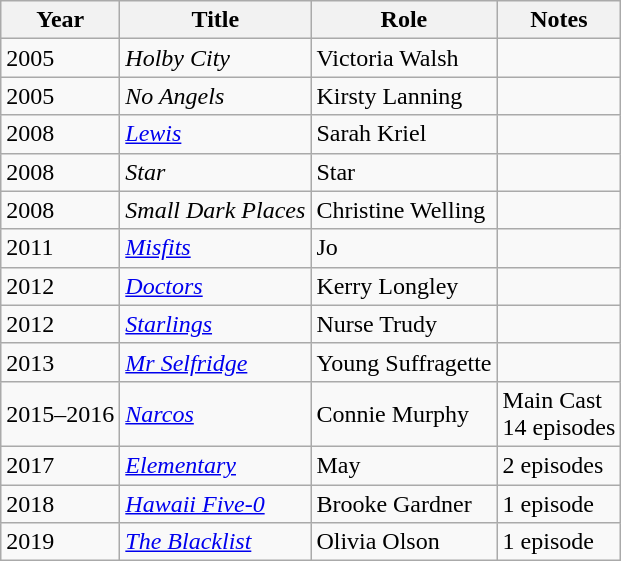<table class="wikitable sortable">
<tr>
<th>Year</th>
<th>Title</th>
<th>Role</th>
<th>Notes</th>
</tr>
<tr>
<td>2005</td>
<td><em>Holby City</em></td>
<td>Victoria Walsh</td>
<td></td>
</tr>
<tr>
<td>2005</td>
<td><em>No Angels</em></td>
<td>Kirsty Lanning</td>
<td></td>
</tr>
<tr>
<td>2008</td>
<td><em><a href='#'>Lewis</a></em></td>
<td>Sarah Kriel</td>
<td></td>
</tr>
<tr>
<td>2008</td>
<td><em>Star</em></td>
<td>Star</td>
<td></td>
</tr>
<tr>
<td>2008</td>
<td><em>Small Dark Places</em></td>
<td>Christine Welling</td>
<td></td>
</tr>
<tr>
<td>2011</td>
<td><em><a href='#'>Misfits</a></em></td>
<td>Jo</td>
<td></td>
</tr>
<tr>
<td>2012</td>
<td><em><a href='#'>Doctors</a></em></td>
<td>Kerry Longley</td>
<td></td>
</tr>
<tr>
<td>2012</td>
<td><em><a href='#'>Starlings</a></em></td>
<td>Nurse Trudy</td>
<td></td>
</tr>
<tr>
<td>2013</td>
<td><em><a href='#'>Mr Selfridge</a></em></td>
<td>Young Suffragette</td>
<td></td>
</tr>
<tr>
<td>2015–2016</td>
<td><em><a href='#'>Narcos</a></em></td>
<td>Connie Murphy</td>
<td>Main Cast<br>14 episodes</td>
</tr>
<tr>
<td>2017</td>
<td><em><a href='#'>Elementary</a></em></td>
<td>May</td>
<td>2 episodes</td>
</tr>
<tr>
<td>2018</td>
<td><em><a href='#'>Hawaii Five-0</a></em></td>
<td>Brooke Gardner</td>
<td>1 episode</td>
</tr>
<tr>
<td>2019</td>
<td><em><a href='#'>The Blacklist</a></em></td>
<td>Olivia Olson</td>
<td>1 episode</td>
</tr>
</table>
